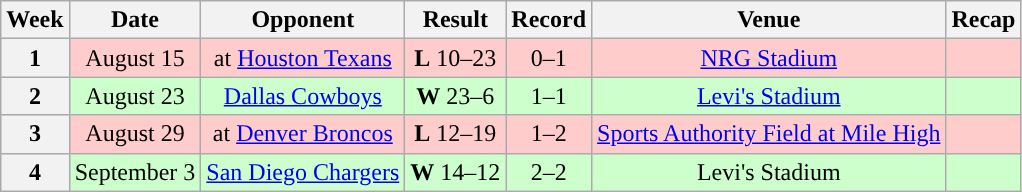<table class="wikitable" style="text-align:center">
<tr>
<th>Week</th>
<th>Date</th>
<th>Opponent</th>
<th>Result</th>
<th>Record</th>
<th>Venue</th>
<th>Recap</th>
</tr>
<tr style="background:#fcc">
<th>1</th>
<td>August 15</td>
<td>at <a href='#'>Houston Texans</a></td>
<td><strong>L</strong> 10–23</td>
<td>0–1</td>
<td><a href='#'>NRG Stadium</a></td>
<td></td>
</tr>
<tr style="background:#cfc">
<th>2</th>
<td>August 23</td>
<td><a href='#'>Dallas Cowboys</a></td>
<td><strong>W</strong> 23–6</td>
<td>1–1</td>
<td><a href='#'>Levi's Stadium</a></td>
<td></td>
</tr>
<tr style="background:#fcc">
<th>3</th>
<td>August 29</td>
<td>at <a href='#'>Denver Broncos</a></td>
<td><strong>L</strong> 12–19</td>
<td>1–2</td>
<td><a href='#'>Sports Authority Field at Mile High</a></td>
<td></td>
</tr>
<tr style="background:#cfc">
<th>4</th>
<td>September 3</td>
<td><a href='#'>San Diego Chargers</a></td>
<td><strong>W</strong> 14–12</td>
<td>2–2</td>
<td>Levi's Stadium</td>
<td></td>
</tr>
</table>
